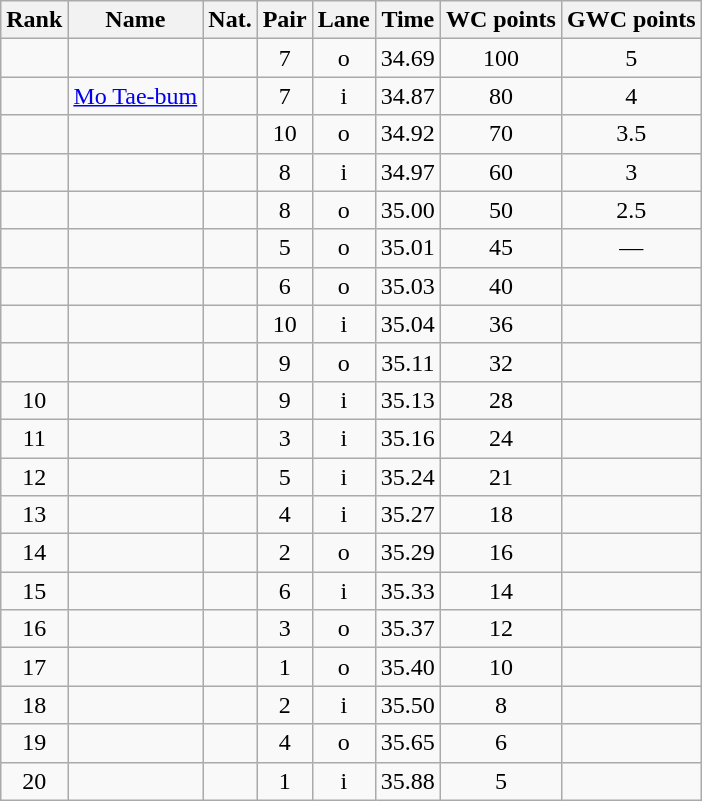<table class="wikitable sortable" style="text-align:center">
<tr>
<th>Rank</th>
<th>Name</th>
<th>Nat.</th>
<th>Pair</th>
<th>Lane</th>
<th>Time</th>
<th>WC points</th>
<th>GWC points</th>
</tr>
<tr>
<td></td>
<td align=left></td>
<td></td>
<td>7</td>
<td>o</td>
<td>34.69</td>
<td>100</td>
<td>5</td>
</tr>
<tr>
<td></td>
<td align=left><a href='#'>Mo Tae-bum</a></td>
<td></td>
<td>7</td>
<td>i</td>
<td>34.87</td>
<td>80</td>
<td>4</td>
</tr>
<tr>
<td></td>
<td align=left></td>
<td></td>
<td>10</td>
<td>o</td>
<td>34.92</td>
<td>70</td>
<td>3.5</td>
</tr>
<tr>
<td></td>
<td align=left></td>
<td></td>
<td>8</td>
<td>i</td>
<td>34.97</td>
<td>60</td>
<td>3</td>
</tr>
<tr>
<td></td>
<td align=left></td>
<td></td>
<td>8</td>
<td>o</td>
<td>35.00</td>
<td>50</td>
<td>2.5</td>
</tr>
<tr>
<td></td>
<td align=left></td>
<td></td>
<td>5</td>
<td>o</td>
<td>35.01</td>
<td>45</td>
<td>—</td>
</tr>
<tr>
<td></td>
<td align=left></td>
<td></td>
<td>6</td>
<td>o</td>
<td>35.03</td>
<td>40</td>
<td></td>
</tr>
<tr>
<td></td>
<td align=left></td>
<td></td>
<td>10</td>
<td>i</td>
<td>35.04</td>
<td>36</td>
<td></td>
</tr>
<tr>
<td></td>
<td align=left></td>
<td></td>
<td>9</td>
<td>o</td>
<td>35.11</td>
<td>32</td>
<td></td>
</tr>
<tr>
<td>10</td>
<td align=left></td>
<td></td>
<td>9</td>
<td>i</td>
<td>35.13</td>
<td>28</td>
<td></td>
</tr>
<tr>
<td>11</td>
<td align=left></td>
<td></td>
<td>3</td>
<td>i</td>
<td>35.16</td>
<td>24</td>
<td></td>
</tr>
<tr>
<td>12</td>
<td align=left></td>
<td></td>
<td>5</td>
<td>i</td>
<td>35.24</td>
<td>21</td>
<td></td>
</tr>
<tr>
<td>13</td>
<td align=left></td>
<td></td>
<td>4</td>
<td>i</td>
<td>35.27</td>
<td>18</td>
<td></td>
</tr>
<tr>
<td>14</td>
<td align=left></td>
<td></td>
<td>2</td>
<td>o</td>
<td>35.29</td>
<td>16</td>
<td></td>
</tr>
<tr>
<td>15</td>
<td align=left></td>
<td></td>
<td>6</td>
<td>i</td>
<td>35.33</td>
<td>14</td>
<td></td>
</tr>
<tr>
<td>16</td>
<td align=left></td>
<td></td>
<td>3</td>
<td>o</td>
<td>35.37</td>
<td>12</td>
<td></td>
</tr>
<tr>
<td>17</td>
<td align=left></td>
<td></td>
<td>1</td>
<td>o</td>
<td>35.40</td>
<td>10</td>
<td></td>
</tr>
<tr>
<td>18</td>
<td align=left></td>
<td></td>
<td>2</td>
<td>i</td>
<td>35.50</td>
<td>8</td>
<td></td>
</tr>
<tr>
<td>19</td>
<td align=left></td>
<td></td>
<td>4</td>
<td>o</td>
<td>35.65</td>
<td>6</td>
<td></td>
</tr>
<tr>
<td>20</td>
<td align=left></td>
<td></td>
<td>1</td>
<td>i</td>
<td>35.88</td>
<td>5</td>
<td></td>
</tr>
</table>
